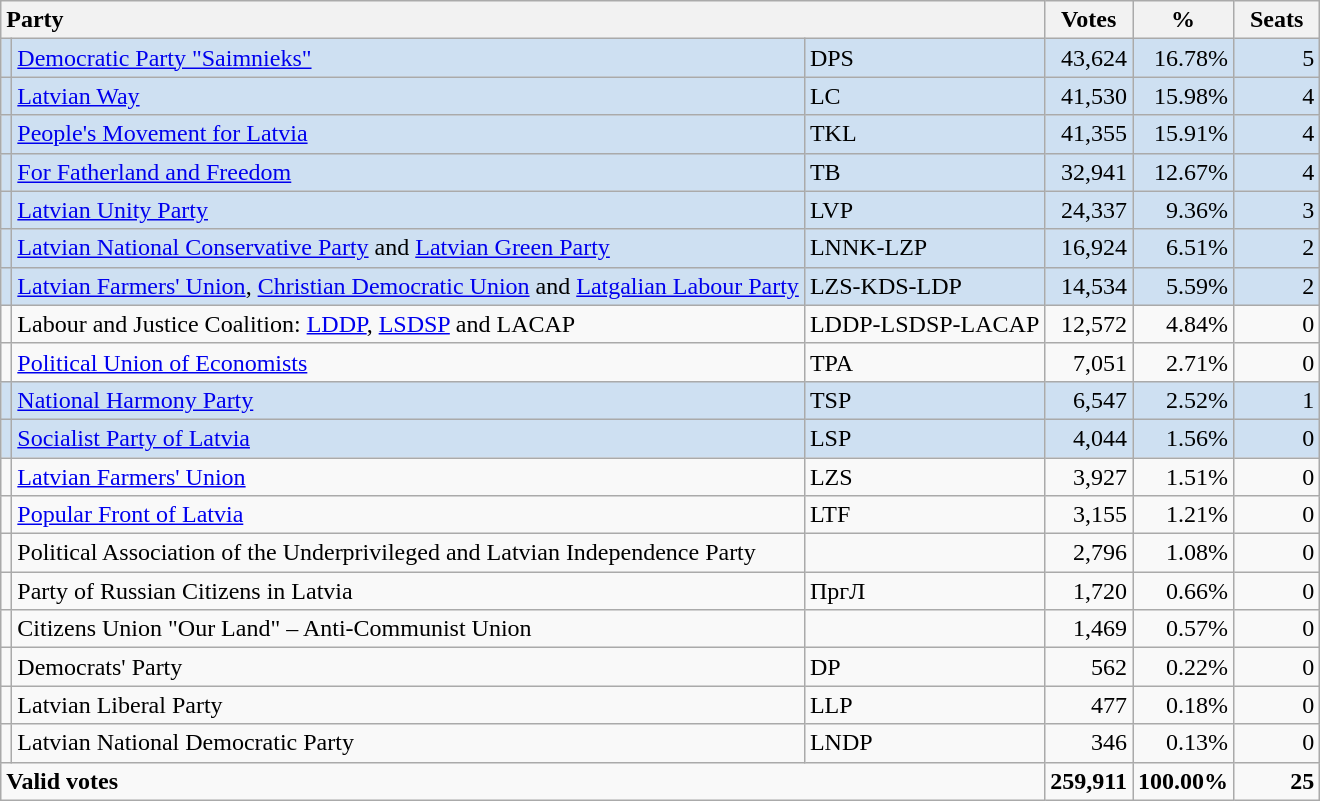<table class="wikitable" border="1" style="text-align:right;">
<tr>
<th style="text-align:left;" colspan=3>Party</th>
<th align=center width="50">Votes</th>
<th align=center width="50">%</th>
<th align=center width="50">Seats</th>
</tr>
<tr style="background:#CEE0F2;">
<td></td>
<td align=left><a href='#'>Democratic Party "Saimnieks"</a></td>
<td align=left>DPS</td>
<td>43,624</td>
<td>16.78%</td>
<td>5</td>
</tr>
<tr style="background:#CEE0F2;">
<td></td>
<td align=left><a href='#'>Latvian Way</a></td>
<td align=left>LC</td>
<td>41,530</td>
<td>15.98%</td>
<td>4</td>
</tr>
<tr style="background:#CEE0F2;">
<td></td>
<td align=left><a href='#'>People's Movement for Latvia</a></td>
<td align=left>TKL</td>
<td>41,355</td>
<td>15.91%</td>
<td>4</td>
</tr>
<tr style="background:#CEE0F2;">
<td></td>
<td align=left><a href='#'>For Fatherland and Freedom</a></td>
<td align=left>TB</td>
<td>32,941</td>
<td>12.67%</td>
<td>4</td>
</tr>
<tr style="background:#CEE0F2;">
<td></td>
<td align=left><a href='#'>Latvian Unity Party</a></td>
<td align=left>LVP</td>
<td>24,337</td>
<td>9.36%</td>
<td>3</td>
</tr>
<tr style="background:#CEE0F2;">
<td></td>
<td align=left><a href='#'>Latvian National Conservative Party</a> and <a href='#'>Latvian Green Party</a></td>
<td align=left>LNNK-LZP</td>
<td>16,924</td>
<td>6.51%</td>
<td>2</td>
</tr>
<tr style="background:#CEE0F2;">
<td></td>
<td align=left><a href='#'>Latvian Farmers' Union</a>, <a href='#'>Christian Democratic Union</a> and <a href='#'>Latgalian Labour Party</a></td>
<td align=left>LZS-KDS-LDP</td>
<td>14,534</td>
<td>5.59%</td>
<td>2</td>
</tr>
<tr>
<td></td>
<td align=left>Labour and Justice Coalition: <a href='#'>LDDP</a>, <a href='#'>LSDSP</a> and LACAP</td>
<td align=left>LDDP-LSDSP-LACAP</td>
<td>12,572</td>
<td>4.84%</td>
<td>0</td>
</tr>
<tr>
<td></td>
<td align=left><a href='#'>Political Union of Economists</a></td>
<td align=left>TPA</td>
<td>7,051</td>
<td>2.71%</td>
<td>0</td>
</tr>
<tr style="background:#CEE0F2;">
<td></td>
<td align=left><a href='#'>National Harmony Party</a></td>
<td align=left>TSP</td>
<td>6,547</td>
<td>2.52%</td>
<td>1</td>
</tr>
<tr style="background:#CEE0F2;">
<td></td>
<td align=left><a href='#'>Socialist Party of Latvia</a></td>
<td align=left>LSP</td>
<td>4,044</td>
<td>1.56%</td>
<td>0</td>
</tr>
<tr>
<td></td>
<td align=left><a href='#'>Latvian Farmers' Union</a></td>
<td align=left>LZS</td>
<td>3,927</td>
<td>1.51%</td>
<td>0</td>
</tr>
<tr>
<td></td>
<td align=left><a href='#'>Popular Front of Latvia</a></td>
<td align=left>LTF</td>
<td>3,155</td>
<td>1.21%</td>
<td>0</td>
</tr>
<tr>
<td></td>
<td align=left>Political Association of the Underprivileged and Latvian Independence Party</td>
<td align=left></td>
<td>2,796</td>
<td>1.08%</td>
<td>0</td>
</tr>
<tr>
<td></td>
<td align=left>Party of Russian Citizens in Latvia</td>
<td align=left>ПргЛ</td>
<td>1,720</td>
<td>0.66%</td>
<td>0</td>
</tr>
<tr>
<td></td>
<td align=left>Citizens Union "Our Land" – Anti-Communist Union</td>
<td align=left></td>
<td>1,469</td>
<td>0.57%</td>
<td>0</td>
</tr>
<tr>
<td></td>
<td align=left>Democrats' Party</td>
<td align=left>DP</td>
<td>562</td>
<td>0.22%</td>
<td>0</td>
</tr>
<tr>
<td></td>
<td align=left>Latvian Liberal Party</td>
<td align=left>LLP</td>
<td>477</td>
<td>0.18%</td>
<td>0</td>
</tr>
<tr>
<td></td>
<td align=left>Latvian National Democratic Party</td>
<td align=left>LNDP</td>
<td>346</td>
<td>0.13%</td>
<td>0</td>
</tr>
<tr style="font-weight:bold">
<td align=left colspan=3>Valid votes</td>
<td>259,911</td>
<td>100.00%</td>
<td>25</td>
</tr>
</table>
